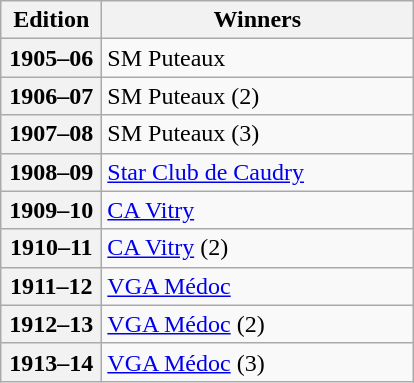<table class=wikitable>
<tr>
<th width=60>Edition</th>
<th width=200>Winners</th>
</tr>
<tr>
<th>1905–06</th>
<td>SM Puteaux</td>
</tr>
<tr>
<th>1906–07</th>
<td>SM Puteaux (2)</td>
</tr>
<tr>
<th>1907–08</th>
<td>SM Puteaux (3)</td>
</tr>
<tr>
<th>1908–09</th>
<td><a href='#'>Star Club de Caudry</a></td>
</tr>
<tr>
<th>1909–10</th>
<td><a href='#'>CA Vitry</a></td>
</tr>
<tr>
<th>1910–11</th>
<td><a href='#'>CA Vitry</a> (2)</td>
</tr>
<tr>
<th>1911–12</th>
<td><a href='#'>VGA Médoc</a></td>
</tr>
<tr>
<th>1912–13</th>
<td><a href='#'>VGA Médoc</a> (2)</td>
</tr>
<tr>
<th>1913–14</th>
<td><a href='#'>VGA Médoc</a> (3)</td>
</tr>
</table>
